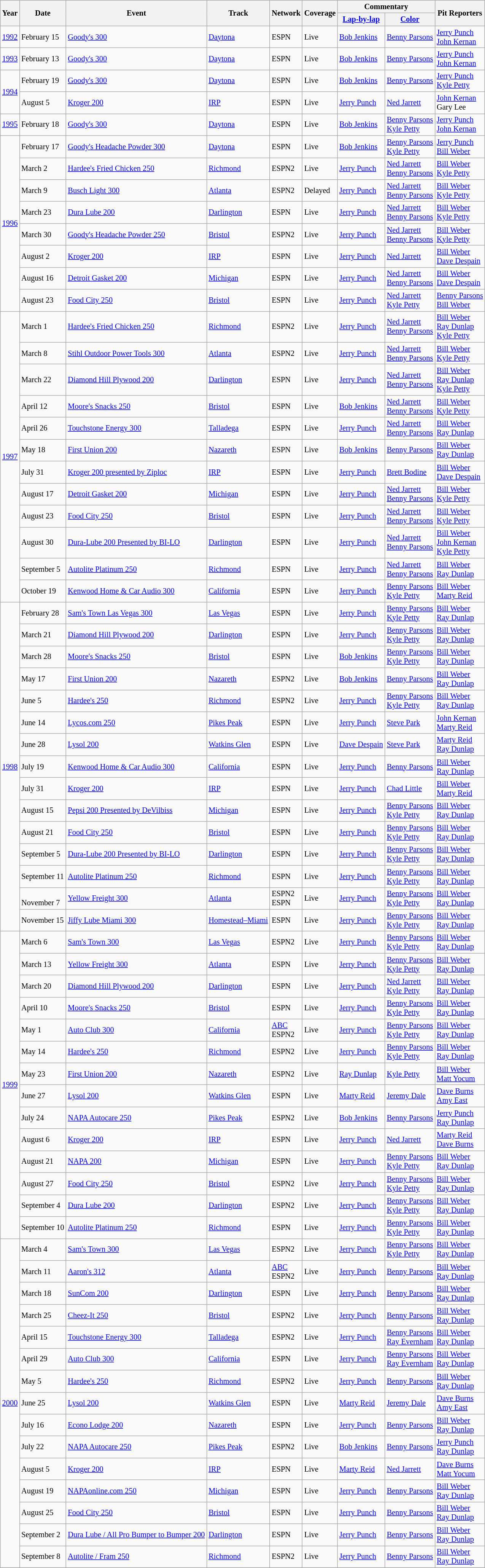<table class="wikitable" style="font-size: 85%;">
<tr>
<th rowspan=2>Year</th>
<th rowspan=2>Date</th>
<th rowspan=2>Event</th>
<th rowspan=2>Track</th>
<th rowspan=2>Network</th>
<th rowspan=2>Coverage</th>
<th colspan=2>Commentary</th>
<th rowspan=2>Pit Reporters</th>
</tr>
<tr>
<th><a href='#'>Lap-by-lap</a></th>
<th><a href='#'>Color</a></th>
</tr>
<tr>
<td><a href='#'>1992</a></td>
<td>February 15</td>
<td><a href='#'>Goody's 300</a></td>
<td><a href='#'>Daytona</a></td>
<td>ESPN</td>
<td>Live</td>
<td><a href='#'>Bob Jenkins</a></td>
<td><a href='#'>Benny Parsons</a></td>
<td><a href='#'>Jerry Punch</a> <br> <a href='#'>John Kernan</a></td>
</tr>
<tr>
<td><a href='#'>1993</a></td>
<td>February 13</td>
<td><a href='#'>Goody's 300</a></td>
<td><a href='#'>Daytona</a></td>
<td>ESPN</td>
<td>Live</td>
<td><a href='#'>Bob Jenkins</a></td>
<td><a href='#'>Benny Parsons</a></td>
<td><a href='#'>Jerry Punch</a> <br> <a href='#'>John Kernan</a></td>
</tr>
<tr>
<td rowspan=2><a href='#'>1994</a></td>
<td>February 19</td>
<td><a href='#'>Goody's 300</a></td>
<td><a href='#'>Daytona</a></td>
<td>ESPN</td>
<td>Live</td>
<td><a href='#'>Bob Jenkins</a></td>
<td><a href='#'>Benny Parsons</a></td>
<td><a href='#'>Jerry Punch</a> <br> <a href='#'>Kyle Petty</a></td>
</tr>
<tr>
<td>August 5</td>
<td><a href='#'>Kroger 200</a></td>
<td><a href='#'>IRP</a></td>
<td>ESPN</td>
<td>Live</td>
<td><a href='#'>Jerry Punch</a></td>
<td><a href='#'>Ned Jarrett</a></td>
<td><a href='#'>John Kernan</a> <br> Gary Lee</td>
</tr>
<tr>
<td><a href='#'>1995</a></td>
<td>February 18</td>
<td><a href='#'>Goody's 300</a></td>
<td><a href='#'>Daytona</a></td>
<td>ESPN</td>
<td>Live</td>
<td><a href='#'>Bob Jenkins</a></td>
<td><a href='#'>Benny Parsons</a> <br> <a href='#'>Kyle Petty</a></td>
<td><a href='#'>Jerry Punch</a> <br> <a href='#'>John Kernan</a></td>
</tr>
<tr>
<td rowspan=8><a href='#'>1996</a></td>
<td>February 17</td>
<td><a href='#'>Goody's Headache Powder 300</a></td>
<td><a href='#'>Daytona</a></td>
<td>ESPN</td>
<td>Live</td>
<td><a href='#'>Bob Jenkins</a></td>
<td><a href='#'>Benny Parsons</a> <br> <a href='#'>Kyle Petty</a></td>
<td><a href='#'>Jerry Punch</a> <br> <a href='#'>Bill Weber</a></td>
</tr>
<tr>
<td>March 2</td>
<td><a href='#'>Hardee's Fried Chicken 250</a></td>
<td><a href='#'>Richmond</a></td>
<td>ESPN2</td>
<td>Live</td>
<td><a href='#'>Jerry Punch</a></td>
<td><a href='#'>Ned Jarrett</a> <br> <a href='#'>Benny Parsons</a></td>
<td><a href='#'>Bill Weber</a> <br> <a href='#'>Kyle Petty</a></td>
</tr>
<tr>
<td>March 9</td>
<td><a href='#'>Busch Light 300</a></td>
<td><a href='#'>Atlanta</a></td>
<td>ESPN2</td>
<td>Delayed</td>
<td><a href='#'>Jerry Punch</a></td>
<td><a href='#'>Ned Jarrett</a> <br> <a href='#'>Benny Parsons</a></td>
<td><a href='#'>Bill Weber</a> <br> <a href='#'>Kyle Petty</a></td>
</tr>
<tr>
<td>March 23</td>
<td><a href='#'>Dura Lube 200</a></td>
<td><a href='#'>Darlington</a></td>
<td>ESPN</td>
<td>Live</td>
<td><a href='#'>Jerry Punch</a></td>
<td><a href='#'>Ned Jarrett</a> <br> <a href='#'>Benny Parsons</a></td>
<td><a href='#'>Bill Weber</a> <br> <a href='#'>Kyle Petty</a></td>
</tr>
<tr>
<td>March 30</td>
<td><a href='#'>Goody's Headache Powder 250</a></td>
<td><a href='#'>Bristol</a></td>
<td>ESPN2</td>
<td>Live</td>
<td><a href='#'>Jerry Punch</a></td>
<td><a href='#'>Ned Jarrett</a> <br> <a href='#'>Benny Parsons</a></td>
<td><a href='#'>Bill Weber</a> <br> <a href='#'>Kyle Petty</a></td>
</tr>
<tr>
<td>August 2</td>
<td><a href='#'>Kroger 200</a></td>
<td><a href='#'>IRP</a></td>
<td>ESPN</td>
<td>Live</td>
<td><a href='#'>Jerry Punch</a></td>
<td><a href='#'>Ned Jarrett</a></td>
<td><a href='#'>Bill Weber</a> <br> <a href='#'>Dave Despain</a></td>
</tr>
<tr>
<td>August 16</td>
<td><a href='#'>Detroit Gasket 200</a></td>
<td><a href='#'>Michigan</a></td>
<td>ESPN</td>
<td>Live</td>
<td><a href='#'>Jerry Punch</a></td>
<td><a href='#'>Ned Jarrett</a> <br> <a href='#'>Benny Parsons</a></td>
<td><a href='#'>Bill Weber</a> <br> <a href='#'>Dave Despain</a></td>
</tr>
<tr>
<td>August 23</td>
<td><a href='#'>Food City 250</a></td>
<td><a href='#'>Bristol</a></td>
<td>ESPN</td>
<td>Live</td>
<td><a href='#'>Jerry Punch</a></td>
<td><a href='#'>Ned Jarrett</a> <br> <a href='#'>Kyle Petty</a></td>
<td><a href='#'>Benny Parsons</a> <br> <a href='#'>Bill Weber</a></td>
</tr>
<tr>
<td rowspan=12><a href='#'>1997</a></td>
<td>March 1</td>
<td><a href='#'>Hardee's Fried Chicken 250</a></td>
<td><a href='#'>Richmond</a></td>
<td>ESPN2</td>
<td>Live</td>
<td><a href='#'>Jerry Punch</a></td>
<td><a href='#'>Ned Jarrett</a> <br> <a href='#'>Benny Parsons</a></td>
<td><a href='#'>Bill Weber</a> <br> <a href='#'>Ray Dunlap</a> <br> <a href='#'>Kyle Petty</a></td>
</tr>
<tr>
<td>March 8</td>
<td><a href='#'>Stihl Outdoor Power Tools 300</a></td>
<td><a href='#'>Atlanta</a></td>
<td>ESPN2</td>
<td>Live</td>
<td><a href='#'>Jerry Punch</a></td>
<td><a href='#'>Ned Jarrett</a> <br> <a href='#'>Benny Parsons</a></td>
<td><a href='#'>Bill Weber</a> <br> <a href='#'>Kyle Petty</a></td>
</tr>
<tr>
<td>March 22</td>
<td><a href='#'>Diamond Hill Plywood 200</a></td>
<td><a href='#'>Darlington</a></td>
<td>ESPN</td>
<td>Live</td>
<td><a href='#'>Jerry Punch</a></td>
<td><a href='#'>Ned Jarrett</a> <br> <a href='#'>Benny Parsons</a></td>
<td><a href='#'>Bill Weber</a> <br> <a href='#'>Ray Dunlap</a> <br> <a href='#'>Kyle Petty</a></td>
</tr>
<tr>
<td>April 12</td>
<td><a href='#'>Moore's Snacks 250</a></td>
<td><a href='#'>Bristol</a></td>
<td>ESPN</td>
<td>Live</td>
<td><a href='#'>Bob Jenkins</a></td>
<td><a href='#'>Ned Jarrett</a> <br> <a href='#'>Benny Parsons</a></td>
<td><a href='#'>Bill Weber</a> <br> <a href='#'>Kyle Petty</a></td>
</tr>
<tr>
<td>April 26</td>
<td><a href='#'>Touchstone Energy 300</a></td>
<td><a href='#'>Talladega</a></td>
<td>ESPN</td>
<td>Live</td>
<td><a href='#'>Jerry Punch</a></td>
<td><a href='#'>Ned Jarrett</a> <br> <a href='#'>Benny Parsons</a></td>
<td><a href='#'>Bill Weber</a> <br> <a href='#'>Ray Dunlap</a></td>
</tr>
<tr>
<td>May 18</td>
<td><a href='#'>First Union 200</a></td>
<td><a href='#'>Nazareth</a></td>
<td>ESPN</td>
<td>Live</td>
<td><a href='#'>Bob Jenkins</a></td>
<td><a href='#'>Benny Parsons</a></td>
<td><a href='#'>Bill Weber</a> <br> <a href='#'>Ray Dunlap</a></td>
</tr>
<tr>
<td>July 31</td>
<td><a href='#'>Kroger 200 presented by Ziploc</a></td>
<td><a href='#'>IRP</a></td>
<td>ESPN</td>
<td>Live</td>
<td><a href='#'>Jerry Punch</a></td>
<td><a href='#'>Brett Bodine</a></td>
<td><a href='#'>Bill Weber</a> <br> <a href='#'>Dave Despain</a></td>
</tr>
<tr>
<td>August 17</td>
<td><a href='#'>Detroit Gasket 200</a></td>
<td><a href='#'>Michigan</a></td>
<td>ESPN</td>
<td>Live</td>
<td><a href='#'>Jerry Punch</a></td>
<td><a href='#'>Ned Jarrett</a> <br> <a href='#'>Benny Parsons</a></td>
<td><a href='#'>Bill Weber</a> <br> <a href='#'>Kyle Petty</a></td>
</tr>
<tr>
<td>August 23</td>
<td><a href='#'>Food City 250</a></td>
<td><a href='#'>Bristol</a></td>
<td>ESPN</td>
<td>Live</td>
<td><a href='#'>Jerry Punch</a></td>
<td><a href='#'>Ned Jarrett</a> <br> <a href='#'>Benny Parsons</a></td>
<td><a href='#'>Bill Weber</a> <br> <a href='#'>Kyle Petty</a></td>
</tr>
<tr>
<td>August 30</td>
<td><a href='#'>Dura-Lube 200 Presented by BI-LO</a></td>
<td><a href='#'>Darlington</a></td>
<td>ESPN</td>
<td>Live</td>
<td><a href='#'>Jerry Punch</a></td>
<td><a href='#'>Ned Jarrett</a> <br> <a href='#'>Benny Parsons</a></td>
<td><a href='#'>Bill Weber</a> <br> <a href='#'>John Kernan</a> <br> <a href='#'>Kyle Petty</a></td>
</tr>
<tr>
<td>September 5</td>
<td><a href='#'>Autolite Platinum 250</a></td>
<td><a href='#'>Richmond</a></td>
<td>ESPN</td>
<td>Live</td>
<td><a href='#'>Jerry Punch</a></td>
<td><a href='#'>Ned Jarrett</a> <br> <a href='#'>Benny Parsons</a></td>
<td><a href='#'>Bill Weber</a> <br> <a href='#'>Ray Dunlap</a></td>
</tr>
<tr>
<td>October 19</td>
<td><a href='#'>Kenwood Home & Car Audio 300</a></td>
<td><a href='#'>California</a></td>
<td>ESPN</td>
<td>Live</td>
<td><a href='#'>Jerry Punch</a></td>
<td><a href='#'>Benny Parsons</a> <br> <a href='#'>Kyle Petty</a></td>
<td><a href='#'>Bill Weber</a> <br> <a href='#'>Marty Reid</a></td>
</tr>
<tr>
<td rowspan=15><a href='#'>1998</a></td>
<td>February 28</td>
<td><a href='#'>Sam's Town Las Vegas 300</a></td>
<td><a href='#'>Las Vegas</a></td>
<td>ESPN</td>
<td>Live</td>
<td><a href='#'>Jerry Punch</a></td>
<td><a href='#'>Benny Parsons</a> <br> <a href='#'>Kyle Petty</a></td>
<td><a href='#'>Bill Weber</a> <br> <a href='#'>Ray Dunlap</a></td>
</tr>
<tr>
<td>March 21</td>
<td><a href='#'>Diamond Hill Plywood 200</a></td>
<td><a href='#'>Darlington</a></td>
<td>ESPN</td>
<td>Live</td>
<td><a href='#'>Jerry Punch</a></td>
<td><a href='#'>Benny Parsons</a> <br> <a href='#'>Kyle Petty</a></td>
<td><a href='#'>Bill Weber</a> <br> <a href='#'>Ray Dunlap</a></td>
</tr>
<tr>
<td>March 28</td>
<td><a href='#'>Moore's Snacks 250</a></td>
<td><a href='#'>Bristol</a></td>
<td>ESPN</td>
<td>Live</td>
<td><a href='#'>Bob Jenkins</a></td>
<td><a href='#'>Benny Parsons</a> <br> <a href='#'>Kyle Petty</a></td>
<td><a href='#'>Bill Weber</a> <br> <a href='#'>Ray Dunlap</a></td>
</tr>
<tr>
<td>May 17</td>
<td><a href='#'>First Union 200</a></td>
<td><a href='#'>Nazareth</a></td>
<td>ESPN2</td>
<td>Live</td>
<td><a href='#'>Bob Jenkins</a></td>
<td><a href='#'>Benny Parsons</a></td>
<td><a href='#'>Bill Weber</a> <br> <a href='#'>Ray Dunlap</a></td>
</tr>
<tr>
<td>June 5</td>
<td><a href='#'>Hardee's 250</a></td>
<td><a href='#'>Richmond</a></td>
<td>ESPN2</td>
<td>Live</td>
<td><a href='#'>Jerry Punch</a></td>
<td><a href='#'>Benny Parsons</a> <br> <a href='#'>Kyle Petty</a></td>
<td><a href='#'>Bill Weber</a> <br> <a href='#'>Ray Dunlap</a></td>
</tr>
<tr>
<td>June 14</td>
<td><a href='#'>Lycos.com 250</a></td>
<td><a href='#'>Pikes Peak</a></td>
<td>ESPN</td>
<td>Live</td>
<td><a href='#'>Jerry Punch</a></td>
<td><a href='#'>Steve Park</a></td>
<td><a href='#'>John Kernan</a> <br> <a href='#'>Marty Reid</a></td>
</tr>
<tr>
<td>June 28</td>
<td><a href='#'>Lysol 200</a></td>
<td><a href='#'>Watkins Glen</a></td>
<td>ESPN</td>
<td>Live</td>
<td><a href='#'>Dave Despain</a></td>
<td><a href='#'>Steve Park</a></td>
<td><a href='#'>Marty Reid</a> <br> <a href='#'>Ray Dunlap</a></td>
</tr>
<tr>
<td>July 19</td>
<td><a href='#'>Kenwood Home & Car Audio 300</a></td>
<td><a href='#'>California</a></td>
<td>ESPN</td>
<td>Live</td>
<td><a href='#'>Jerry Punch</a></td>
<td><a href='#'>Benny Parsons</a></td>
<td><a href='#'>Bill Weber</a> <br> <a href='#'>Ray Dunlap</a></td>
</tr>
<tr>
<td>July 31</td>
<td><a href='#'>Kroger 200</a></td>
<td><a href='#'>IRP</a></td>
<td>ESPN</td>
<td>Live</td>
<td><a href='#'>Jerry Punch</a></td>
<td><a href='#'>Chad Little</a></td>
<td><a href='#'>Bill Weber</a> <br> <a href='#'>Marty Reid</a></td>
</tr>
<tr>
<td>August 15</td>
<td><a href='#'>Pepsi 200 Presented by DeVilbiss</a></td>
<td><a href='#'>Michigan</a></td>
<td>ESPN</td>
<td>Live</td>
<td><a href='#'>Jerry Punch</a></td>
<td><a href='#'>Benny Parsons</a> <br> <a href='#'>Kyle Petty</a></td>
<td><a href='#'>Bill Weber</a> <br> <a href='#'>Ray Dunlap</a></td>
</tr>
<tr>
<td>August 21</td>
<td><a href='#'>Food City 250</a></td>
<td><a href='#'>Bristol</a></td>
<td>ESPN</td>
<td>Live</td>
<td><a href='#'>Jerry Punch</a></td>
<td><a href='#'>Benny Parsons</a> <br> <a href='#'>Kyle Petty</a></td>
<td><a href='#'>Bill Weber</a> <br> <a href='#'>Ray Dunlap</a></td>
</tr>
<tr>
<td>September 5</td>
<td><a href='#'>Dura-Lube 200 Presented by BI-LO</a></td>
<td><a href='#'>Darlington</a></td>
<td>ESPN</td>
<td>Live</td>
<td><a href='#'>Jerry Punch</a></td>
<td><a href='#'>Benny Parsons</a> <br> <a href='#'>Kyle Petty</a></td>
<td><a href='#'>Bill Weber</a> <br> <a href='#'>Ray Dunlap</a></td>
</tr>
<tr>
<td>September 11</td>
<td><a href='#'>Autolite Platinum 250</a></td>
<td><a href='#'>Richmond</a></td>
<td>ESPN</td>
<td>Live</td>
<td><a href='#'>Jerry Punch</a></td>
<td><a href='#'>Benny Parsons</a> <br> <a href='#'>Kyle Petty</a></td>
<td><a href='#'>Bill Weber</a> <br> <a href='#'>Ray Dunlap</a></td>
</tr>
<tr>
<td> <br> November 7</td>
<td><a href='#'>Yellow Freight 300</a></td>
<td><a href='#'>Atlanta</a></td>
<td>ESPN2 <br> ESPN</td>
<td>Live</td>
<td><a href='#'>Jerry Punch</a></td>
<td><a href='#'>Benny Parsons</a> <br> <a href='#'>Kyle Petty</a></td>
<td><a href='#'>Bill Weber</a> <br> <a href='#'>Ray Dunlap</a></td>
</tr>
<tr>
<td>November 15</td>
<td><a href='#'>Jiffy Lube Miami 300</a></td>
<td><a href='#'>Homestead–Miami</a></td>
<td>ESPN</td>
<td>Live</td>
<td><a href='#'>Jerry Punch</a></td>
<td><a href='#'>Benny Parsons</a> <br> <a href='#'>Kyle Petty</a></td>
<td><a href='#'>Bill Weber</a> <br> <a href='#'>Ray Dunlap</a></td>
</tr>
<tr>
<td rowspan=14><a href='#'>1999</a></td>
<td>March 6</td>
<td><a href='#'>Sam's Town 300</a></td>
<td><a href='#'>Las Vegas</a></td>
<td>ESPN2</td>
<td>Live</td>
<td><a href='#'>Jerry Punch</a></td>
<td><a href='#'>Benny Parsons</a> <br> <a href='#'>Kyle Petty</a></td>
<td><a href='#'>Bill Weber</a> <br> <a href='#'>Ray Dunlap</a></td>
</tr>
<tr>
<td>March 13</td>
<td><a href='#'>Yellow Freight 300</a></td>
<td><a href='#'>Atlanta</a></td>
<td>ESPN</td>
<td>Live</td>
<td><a href='#'>Jerry Punch</a></td>
<td><a href='#'>Benny Parsons</a> <br> <a href='#'>Kyle Petty</a></td>
<td><a href='#'>Bill Weber</a> <br> <a href='#'>Ray Dunlap</a></td>
</tr>
<tr>
<td>March 20</td>
<td><a href='#'>Diamond Hill Plywood 200</a></td>
<td><a href='#'>Darlington</a></td>
<td>ESPN</td>
<td>Live</td>
<td><a href='#'>Jerry Punch</a></td>
<td><a href='#'>Ned Jarrett</a> <br> <a href='#'>Kyle Petty</a></td>
<td><a href='#'>Bill Weber</a> <br> <a href='#'>Ray Dunlap</a></td>
</tr>
<tr>
<td>April 10</td>
<td><a href='#'>Moore's Snacks 250</a></td>
<td><a href='#'>Bristol</a></td>
<td>ESPN</td>
<td>Live</td>
<td><a href='#'>Jerry Punch</a></td>
<td><a href='#'>Benny Parsons</a> <br> <a href='#'>Kyle Petty</a></td>
<td><a href='#'>Bill Weber</a> <br> <a href='#'>Ray Dunlap</a></td>
</tr>
<tr>
<td>May 1</td>
<td><a href='#'>Auto Club 300</a></td>
<td><a href='#'>California</a></td>
<td><a href='#'>ABC</a> <br> ESPN2</td>
<td>Live</td>
<td><a href='#'>Jerry Punch</a></td>
<td><a href='#'>Benny Parsons</a> <br> <a href='#'>Kyle Petty</a></td>
<td><a href='#'>Bill Weber</a> <br> <a href='#'>Ray Dunlap</a></td>
</tr>
<tr>
<td>May 14</td>
<td><a href='#'>Hardee's 250</a></td>
<td><a href='#'>Richmond</a></td>
<td>ESPN2</td>
<td>Live</td>
<td><a href='#'>Jerry Punch</a></td>
<td><a href='#'>Benny Parsons</a> <br> <a href='#'>Kyle Petty</a></td>
<td><a href='#'>Bill Weber</a> <br> <a href='#'>Ray Dunlap</a></td>
</tr>
<tr>
<td>May 23</td>
<td><a href='#'>First Union 200</a></td>
<td><a href='#'>Nazareth</a></td>
<td>ESPN2</td>
<td>Live</td>
<td><a href='#'>Ray Dunlap</a></td>
<td><a href='#'>Kyle Petty</a></td>
<td><a href='#'>Bill Weber</a> <br> <a href='#'>Matt Yocum</a></td>
</tr>
<tr>
<td>June 27</td>
<td><a href='#'>Lysol 200</a></td>
<td><a href='#'>Watkins Glen</a></td>
<td>ESPN</td>
<td>Live</td>
<td><a href='#'>Marty Reid</a></td>
<td><a href='#'>Jeremy Dale</a></td>
<td><a href='#'>Dave Burns</a> <br> <a href='#'>Amy East</a></td>
</tr>
<tr>
<td>July 24</td>
<td><a href='#'>NAPA Autocare 250</a></td>
<td><a href='#'>Pikes Peak</a></td>
<td>ESPN2</td>
<td>Live</td>
<td><a href='#'>Bob Jenkins</a></td>
<td><a href='#'>Benny Parsons</a></td>
<td><a href='#'>Jerry Punch</a> <br> <a href='#'>Ray Dunlap</a></td>
</tr>
<tr>
<td>August 6</td>
<td><a href='#'>Kroger 200</a></td>
<td><a href='#'>IRP</a></td>
<td>ESPN</td>
<td>Live</td>
<td><a href='#'>Jerry Punch</a></td>
<td><a href='#'>Ned Jarrett</a></td>
<td><a href='#'>Marty Reid</a> <br> <a href='#'>Dave Burns</a></td>
</tr>
<tr>
<td>August 21</td>
<td><a href='#'>NAPA 200</a></td>
<td><a href='#'>Michigan</a></td>
<td>ESPN</td>
<td>Live</td>
<td><a href='#'>Jerry Punch</a></td>
<td><a href='#'>Benny Parsons</a> <br> <a href='#'>Kyle Petty</a></td>
<td><a href='#'>Bill Weber</a> <br> <a href='#'>Ray Dunlap</a></td>
</tr>
<tr>
<td>August 27</td>
<td><a href='#'>Food City 250</a></td>
<td><a href='#'>Bristol</a></td>
<td>ESPN2</td>
<td>Live</td>
<td><a href='#'>Jerry Punch</a></td>
<td><a href='#'>Benny Parsons</a> <br> <a href='#'>Kyle Petty</a></td>
<td><a href='#'>Bill Weber</a> <br> <a href='#'>Ray Dunlap</a></td>
</tr>
<tr>
<td>September 4</td>
<td><a href='#'>Dura Lube 200</a></td>
<td><a href='#'>Darlington</a></td>
<td>ESPN2</td>
<td>Live</td>
<td><a href='#'>Jerry Punch</a></td>
<td><a href='#'>Benny Parsons</a> <br> <a href='#'>Kyle Petty</a></td>
<td><a href='#'>Bill Weber</a> <br> <a href='#'>Ray Dunlap</a></td>
</tr>
<tr>
<td>September 10</td>
<td><a href='#'>Autolite Platinum 250</a></td>
<td><a href='#'>Richmond</a></td>
<td>ESPN</td>
<td>Live</td>
<td><a href='#'>Jerry Punch</a></td>
<td><a href='#'>Benny Parsons</a> <br> <a href='#'>Kyle Petty</a></td>
<td><a href='#'>Bill Weber</a> <br> <a href='#'>Ray Dunlap</a></td>
</tr>
<tr>
<td rowspan=15><a href='#'>2000</a></td>
<td>March 4</td>
<td><a href='#'>Sam's Town 300</a></td>
<td><a href='#'>Las Vegas</a></td>
<td>ESPN2</td>
<td>Live</td>
<td><a href='#'>Jerry Punch</a></td>
<td><a href='#'>Benny Parsons</a> <br> <a href='#'>Kyle Petty</a></td>
<td><a href='#'>Bill Weber</a> <br> <a href='#'>Ray Dunlap</a></td>
</tr>
<tr>
<td>March 11</td>
<td><a href='#'>Aaron's 312</a></td>
<td><a href='#'>Atlanta</a></td>
<td><a href='#'>ABC</a> <br> ESPN2</td>
<td>Live</td>
<td><a href='#'>Jerry Punch</a></td>
<td><a href='#'>Benny Parsons</a></td>
<td><a href='#'>Bill Weber</a> <br> <a href='#'>Ray Dunlap</a></td>
</tr>
<tr>
<td>March 18</td>
<td><a href='#'>SunCom 200</a></td>
<td><a href='#'>Darlington</a></td>
<td>ESPN</td>
<td>Live</td>
<td><a href='#'>Jerry Punch</a></td>
<td><a href='#'>Benny Parsons</a></td>
<td><a href='#'>Bill Weber</a> <br> <a href='#'>Ray Dunlap</a></td>
</tr>
<tr>
<td>March 25</td>
<td><a href='#'>Cheez-It 250</a></td>
<td><a href='#'>Bristol</a></td>
<td>ESPN2</td>
<td>Live</td>
<td><a href='#'>Jerry Punch</a></td>
<td><a href='#'>Benny Parsons</a></td>
<td><a href='#'>Bill Weber</a> <br> <a href='#'>Ray Dunlap</a></td>
</tr>
<tr>
<td>April 15</td>
<td><a href='#'>Touchstone Energy 300</a></td>
<td><a href='#'>Talladega</a></td>
<td>ESPN2</td>
<td>Live</td>
<td><a href='#'>Jerry Punch</a></td>
<td><a href='#'>Benny Parsons</a> <br> <a href='#'>Ray Evernham</a></td>
<td><a href='#'>Bill Weber</a> <br> <a href='#'>Ray Dunlap</a></td>
</tr>
<tr>
<td>April 29</td>
<td><a href='#'>Auto Club 300</a></td>
<td><a href='#'>California</a></td>
<td>ESPN</td>
<td>Live</td>
<td><a href='#'>Jerry Punch</a></td>
<td><a href='#'>Benny Parsons</a> <br> <a href='#'>Ray Evernham</a></td>
<td><a href='#'>Bill Weber</a> <br> <a href='#'>Ray Dunlap</a></td>
</tr>
<tr>
<td>May 5</td>
<td><a href='#'>Hardee's 250</a></td>
<td><a href='#'>Richmond</a></td>
<td>ESPN2</td>
<td>Live</td>
<td><a href='#'>Jerry Punch</a></td>
<td><a href='#'>Benny Parsons</a></td>
<td><a href='#'>Bill Weber</a> <br> <a href='#'>Ray Dunlap</a></td>
</tr>
<tr>
<td>June 25</td>
<td><a href='#'>Lysol 200</a></td>
<td><a href='#'>Watkins Glen</a></td>
<td>ESPN</td>
<td>Live</td>
<td><a href='#'>Marty Reid</a></td>
<td><a href='#'>Jeremy Dale</a></td>
<td><a href='#'>Dave Burns</a> <br> <a href='#'>Amy East</a></td>
</tr>
<tr>
<td>July 16</td>
<td><a href='#'>Econo Lodge 200</a></td>
<td><a href='#'>Nazareth</a></td>
<td>ESPN</td>
<td>Live</td>
<td><a href='#'>Jerry Punch</a></td>
<td><a href='#'>Benny Parsons</a></td>
<td><a href='#'>Bill Weber</a> <br> <a href='#'>Ray Dunlap</a></td>
</tr>
<tr>
<td>July 22</td>
<td><a href='#'>NAPA Autocare 250</a></td>
<td><a href='#'>Pikes Peak</a></td>
<td>ESPN2</td>
<td>Live</td>
<td><a href='#'>Bob Jenkins</a></td>
<td><a href='#'>Benny Parsons</a></td>
<td><a href='#'>Jerry Punch</a> <br> <a href='#'>Ray Dunlap</a></td>
</tr>
<tr>
<td>August 5</td>
<td><a href='#'>Kroger 200</a></td>
<td><a href='#'>IRP</a></td>
<td>ESPN</td>
<td>Live</td>
<td><a href='#'>Marty Reid</a></td>
<td><a href='#'>Ned Jarrett</a></td>
<td><a href='#'>Dave Burns</a> <br> <a href='#'>Matt Yocum</a></td>
</tr>
<tr>
<td>August 19</td>
<td><a href='#'>NAPAonline.com 250</a></td>
<td><a href='#'>Michigan</a></td>
<td>ESPN</td>
<td>Live</td>
<td><a href='#'>Jerry Punch</a></td>
<td><a href='#'>Benny Parsons</a></td>
<td><a href='#'>Bill Weber</a> <br> <a href='#'>Ray Dunlap</a></td>
</tr>
<tr>
<td>August 25</td>
<td><a href='#'>Food City 250</a></td>
<td><a href='#'>Bristol</a></td>
<td>ESPN</td>
<td>Live</td>
<td><a href='#'>Jerry Punch</a></td>
<td><a href='#'>Benny Parsons</a></td>
<td><a href='#'>Bill Weber</a> <br> <a href='#'>Ray Dunlap</a></td>
</tr>
<tr>
<td>September 2</td>
<td><a href='#'>Dura Lube / All Pro Bumper to Bumper 200</a></td>
<td><a href='#'>Darlington</a></td>
<td>ESPN</td>
<td>Live</td>
<td><a href='#'>Jerry Punch</a></td>
<td><a href='#'>Benny Parsons</a></td>
<td><a href='#'>Bill Weber</a> <br> <a href='#'>Ray Dunlap</a></td>
</tr>
<tr>
<td>September 8</td>
<td><a href='#'>Autolite / Fram 250</a></td>
<td><a href='#'>Richmond</a></td>
<td>ESPN2</td>
<td>Live</td>
<td><a href='#'>Jerry Punch</a></td>
<td><a href='#'>Benny Parsons</a></td>
<td><a href='#'>Bill Weber</a> <br> <a href='#'>Ray Dunlap</a></td>
</tr>
<tr>
</tr>
</table>
